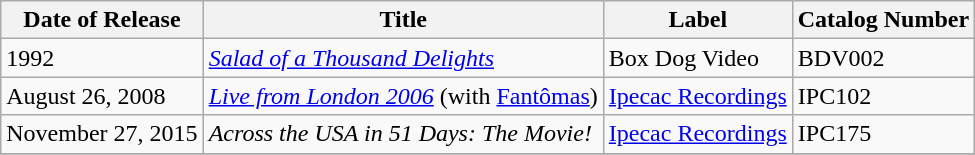<table class="wikitable">
<tr>
<th>Date of Release</th>
<th>Title</th>
<th>Label</th>
<th>Catalog Number</th>
</tr>
<tr>
<td>1992</td>
<td><em><a href='#'>Salad of a Thousand Delights</a></em></td>
<td>Box Dog Video</td>
<td>BDV002</td>
</tr>
<tr>
<td>August 26, 2008</td>
<td><em><a href='#'>Live from London 2006</a></em> (with <a href='#'>Fantômas</a>)</td>
<td><a href='#'>Ipecac Recordings</a></td>
<td>IPC102</td>
</tr>
<tr>
<td>November 27, 2015</td>
<td><em>Across the USA in 51 Days: The Movie!</em></td>
<td><a href='#'>Ipecac Recordings</a></td>
<td>IPC175</td>
</tr>
<tr>
</tr>
</table>
